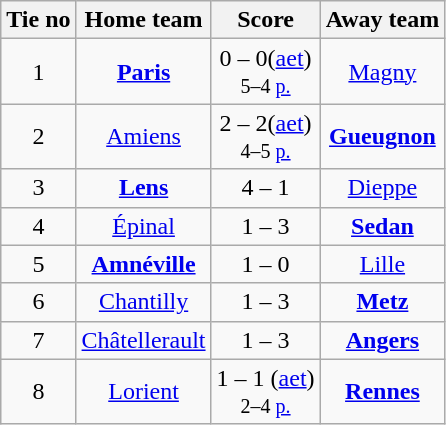<table class="wikitable" style="text-align:center">
<tr>
<th>Tie no</th>
<th>Home team</th>
<th>Score</th>
<th>Away team</th>
</tr>
<tr>
<td>1</td>
<td><strong><a href='#'>Paris</a></strong></td>
<td>0 – 0(<a href='#'>aet</a>)<br><small>5–4 <a href='#'>p.</a></small></td>
<td><a href='#'>Magny</a></td>
</tr>
<tr>
<td>2</td>
<td><a href='#'>Amiens</a></td>
<td>2 – 2(<a href='#'>aet</a>)<br><small>4–5 <a href='#'>p.</a></small></td>
<td><strong><a href='#'>Gueugnon</a></strong></td>
</tr>
<tr>
<td>3</td>
<td><strong><a href='#'>Lens</a></strong></td>
<td>4 – 1</td>
<td><a href='#'>Dieppe</a></td>
</tr>
<tr>
<td>4</td>
<td><a href='#'>Épinal</a></td>
<td>1 – 3</td>
<td><strong><a href='#'>Sedan</a></strong></td>
</tr>
<tr>
<td>5</td>
<td><strong><a href='#'>Amnéville</a></strong></td>
<td>1 – 0</td>
<td><a href='#'>Lille</a></td>
</tr>
<tr>
<td>6</td>
<td><a href='#'>Chantilly</a></td>
<td>1 – 3</td>
<td><strong><a href='#'>Metz</a></strong></td>
</tr>
<tr>
<td>7</td>
<td><a href='#'>Châtellerault</a></td>
<td>1 – 3</td>
<td><strong><a href='#'>Angers</a></strong></td>
</tr>
<tr>
<td>8</td>
<td><a href='#'>Lorient</a></td>
<td>1 – 1 (<a href='#'>aet</a>)<br><small>2–4 <a href='#'>p.</a></small></td>
<td><strong><a href='#'>Rennes</a></strong></td>
</tr>
</table>
